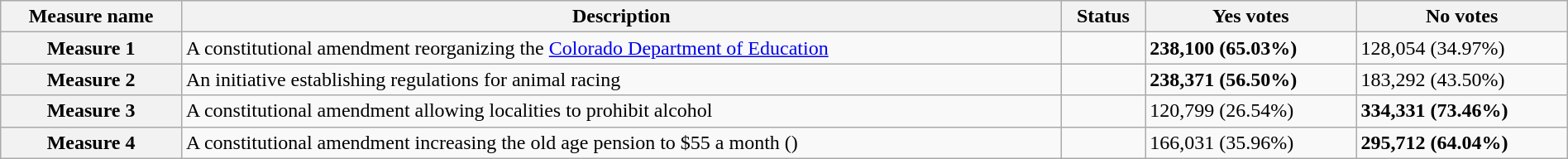<table class="wikitable sortable plainrowheaders" style="width:100%">
<tr>
<th scope="col">Measure name</th>
<th class="unsortable" scope="col">Description</th>
<th scope="col">Status</th>
<th scope="col">Yes votes</th>
<th scope="col">No votes</th>
</tr>
<tr>
<th scope="row">Measure 1</th>
<td>A constitutional amendment reorganizing the <a href='#'>Colorado Department of Education</a></td>
<td></td>
<td><strong>238,100 (65.03%)</strong></td>
<td>128,054 (34.97%)</td>
</tr>
<tr>
<th scope="row">Measure 2</th>
<td>An initiative establishing regulations for animal racing</td>
<td></td>
<td><strong>238,371 (56.50%)</strong></td>
<td>183,292 (43.50%)</td>
</tr>
<tr>
<th scope="row">Measure 3</th>
<td>A constitutional amendment allowing localities to prohibit alcohol</td>
<td></td>
<td>120,799 (26.54%)</td>
<td><strong>334,331 (73.46%)</strong></td>
</tr>
<tr>
<th scope="row">Measure 4</th>
<td>A constitutional amendment increasing the old age pension to $55 a month ()</td>
<td></td>
<td>166,031 (35.96%)</td>
<td><strong>295,712 (64.04%)</strong></td>
</tr>
</table>
